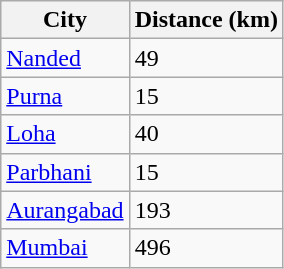<table class="wikitable">
<tr>
<th>City</th>
<th>Distance (km)</th>
</tr>
<tr>
<td><a href='#'>Nanded</a></td>
<td>49</td>
</tr>
<tr>
<td><a href='#'>Purna</a></td>
<td>15</td>
</tr>
<tr>
<td><a href='#'>Loha</a></td>
<td>40</td>
</tr>
<tr>
<td><a href='#'>Parbhani</a></td>
<td>15</td>
</tr>
<tr>
<td><a href='#'>Aurangabad</a></td>
<td>193</td>
</tr>
<tr>
<td><a href='#'>Mumbai</a></td>
<td>496</td>
</tr>
</table>
